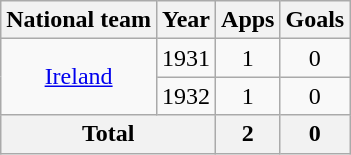<table class="wikitable" style="text-align:center">
<tr>
<th>National team</th>
<th>Year</th>
<th>Apps</th>
<th>Goals</th>
</tr>
<tr>
<td rowspan="2"><a href='#'>Ireland</a></td>
<td>1931</td>
<td>1</td>
<td>0</td>
</tr>
<tr>
<td>1932</td>
<td>1</td>
<td>0</td>
</tr>
<tr>
<th colspan="2">Total</th>
<th>2</th>
<th>0</th>
</tr>
</table>
